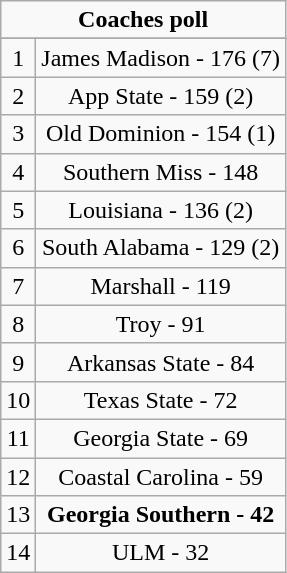<table class="wikitable" style="display: inline-table;">
<tr>
<td align="center" Colspan="3"><strong>Coaches poll</strong></td>
</tr>
<tr align="center">
</tr>
<tr align="center">
<td>1</td>
<td>James Madison - 176 (7)</td>
</tr>
<tr align="center">
<td>2</td>
<td>App State - 159 (2)</td>
</tr>
<tr align="center">
<td>3</td>
<td>Old Dominion - 154 (1)</td>
</tr>
<tr align="center">
<td>4</td>
<td>Southern Miss - 148</td>
</tr>
<tr align="center">
<td>5</td>
<td>Louisiana - 136 (2)</td>
</tr>
<tr align="center">
<td>6</td>
<td>South Alabama - 129 (2)</td>
</tr>
<tr align="center">
<td>7</td>
<td>Marshall - 119</td>
</tr>
<tr align="center">
<td>8</td>
<td>Troy - 91</td>
</tr>
<tr align="center">
<td>9</td>
<td>Arkansas State - 84</td>
</tr>
<tr align="center">
<td>10</td>
<td>Texas State - 72</td>
</tr>
<tr align="center">
<td>11</td>
<td>Georgia State - 69</td>
</tr>
<tr align="center">
<td>12</td>
<td>Coastal Carolina - 59</td>
</tr>
<tr align="center">
<td>13</td>
<td><strong>Georgia Southern - 42</strong></td>
</tr>
<tr align="center">
<td>14</td>
<td>ULM - 32</td>
</tr>
</table>
